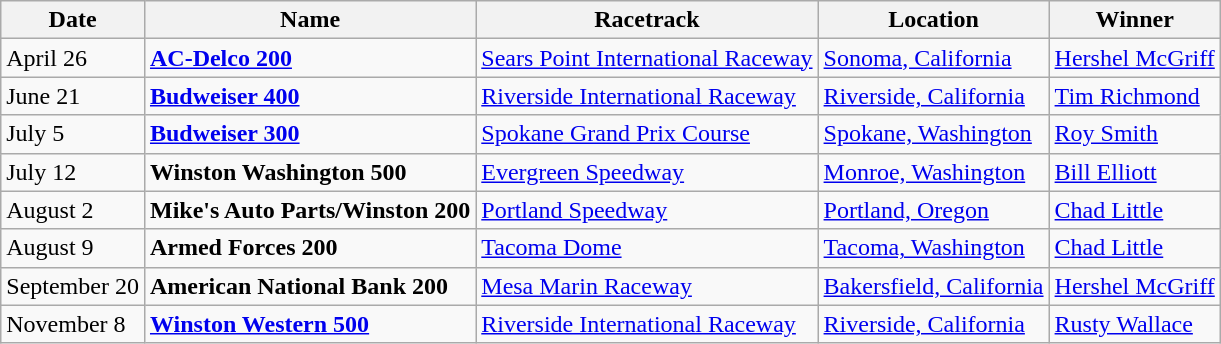<table class="wikitable">
<tr>
<th>Date</th>
<th>Name</th>
<th>Racetrack</th>
<th>Location</th>
<th>Winner</th>
</tr>
<tr>
<td>April 26</td>
<td><a href='#'><strong>AC-Delco 200</strong></a></td>
<td><a href='#'>Sears Point International Raceway</a></td>
<td><a href='#'>Sonoma, California</a></td>
<td><a href='#'>Hershel McGriff</a></td>
</tr>
<tr>
<td>June 21</td>
<td><a href='#'><strong>Budweiser 400</strong></a></td>
<td><a href='#'>Riverside International Raceway</a></td>
<td><a href='#'>Riverside, California</a></td>
<td><a href='#'>Tim Richmond</a></td>
</tr>
<tr>
<td>July 5</td>
<td><a href='#'><strong>Budweiser 300</strong></a></td>
<td><a href='#'>Spokane Grand Prix Course</a></td>
<td><a href='#'>Spokane, Washington</a></td>
<td><a href='#'>Roy Smith</a></td>
</tr>
<tr>
<td>July 12</td>
<td><strong>Winston Washington 500</strong></td>
<td><a href='#'>Evergreen Speedway</a></td>
<td><a href='#'>Monroe, Washington</a></td>
<td><a href='#'>Bill Elliott</a></td>
</tr>
<tr>
<td>August 2</td>
<td><strong>Mike's Auto Parts/Winston 200</strong></td>
<td><a href='#'>Portland Speedway</a></td>
<td><a href='#'>Portland, Oregon</a></td>
<td><a href='#'>Chad Little</a></td>
</tr>
<tr>
<td>August 9</td>
<td><strong>Armed Forces 200</strong></td>
<td><a href='#'>Tacoma Dome</a></td>
<td><a href='#'>Tacoma, Washington</a></td>
<td><a href='#'>Chad Little</a></td>
</tr>
<tr>
<td>September 20</td>
<td><strong>American National Bank 200</strong></td>
<td><a href='#'>Mesa Marin Raceway</a></td>
<td><a href='#'>Bakersfield, California</a></td>
<td><a href='#'>Hershel McGriff</a></td>
</tr>
<tr>
<td>November 8</td>
<td><a href='#'><strong>Winston Western 500</strong></a></td>
<td><a href='#'>Riverside International Raceway</a></td>
<td><a href='#'>Riverside, California</a></td>
<td><a href='#'>Rusty Wallace</a></td>
</tr>
</table>
